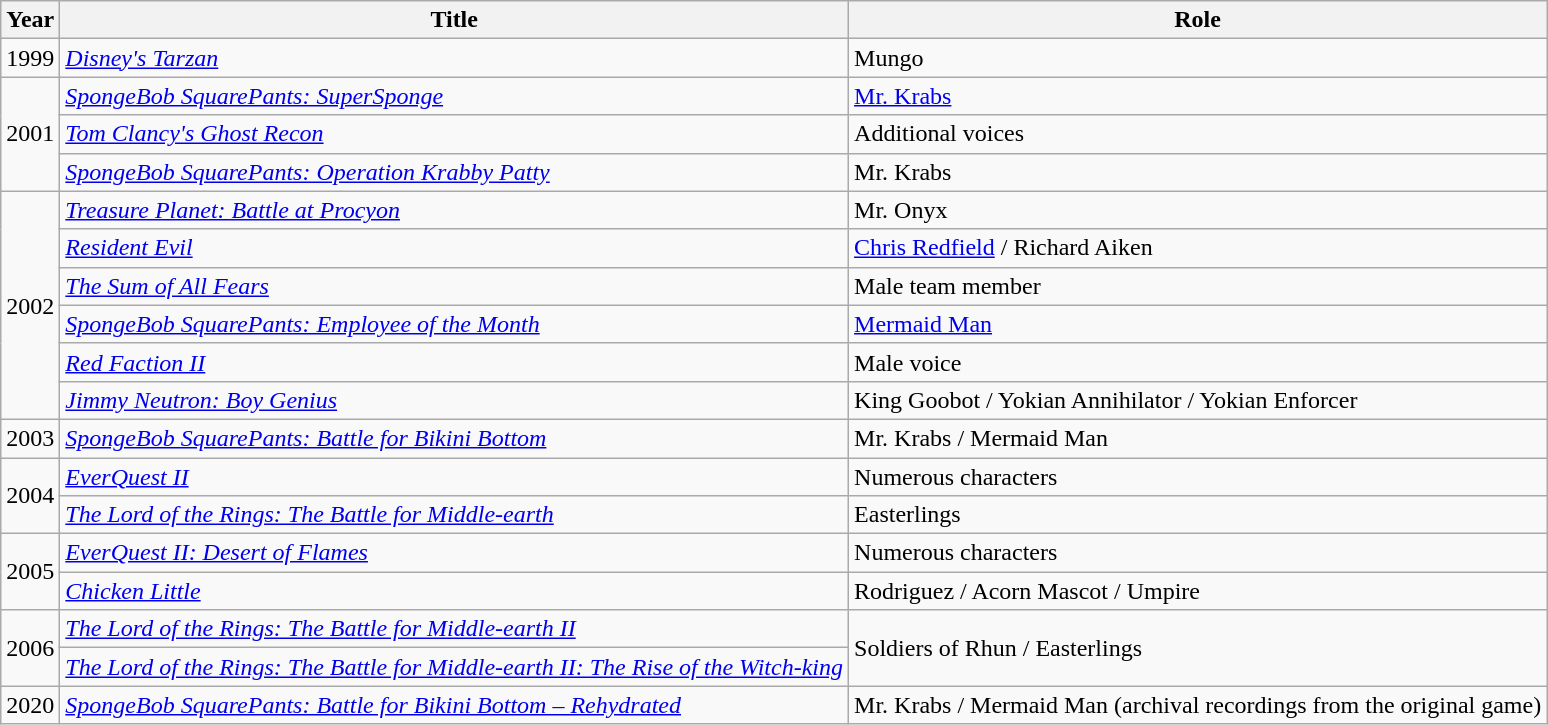<table class="wikitable sortable">
<tr>
<th>Year</th>
<th>Title</th>
<th>Role</th>
</tr>
<tr>
<td>1999</td>
<td><em><a href='#'>Disney's Tarzan</a></em></td>
<td>Mungo</td>
</tr>
<tr>
<td rowspan="3">2001</td>
<td><em><a href='#'>SpongeBob SquarePants: SuperSponge</a></em></td>
<td><a href='#'>Mr. Krabs</a></td>
</tr>
<tr>
<td><em><a href='#'>Tom Clancy's Ghost Recon</a></em></td>
<td>Additional voices</td>
</tr>
<tr>
<td><em><a href='#'>SpongeBob SquarePants: Operation Krabby Patty</a></em></td>
<td>Mr. Krabs</td>
</tr>
<tr>
<td rowspan="6">2002</td>
<td><em><a href='#'>Treasure Planet: Battle at Procyon</a></em></td>
<td>Mr. Onyx</td>
</tr>
<tr>
<td><em><a href='#'>Resident Evil</a></em></td>
<td><a href='#'>Chris Redfield</a> / Richard Aiken</td>
</tr>
<tr>
<td><em><a href='#'>The Sum of All Fears</a></em></td>
<td>Male team member</td>
</tr>
<tr>
<td><em><a href='#'>SpongeBob SquarePants: Employee of the Month</a></em></td>
<td><a href='#'>Mermaid Man</a></td>
</tr>
<tr>
<td><em><a href='#'>Red Faction II</a></em></td>
<td>Male voice</td>
</tr>
<tr>
<td><em><a href='#'>Jimmy Neutron: Boy Genius</a></em></td>
<td>King Goobot / Yokian Annihilator / Yokian Enforcer</td>
</tr>
<tr>
<td>2003</td>
<td><em><a href='#'>SpongeBob SquarePants: Battle for Bikini Bottom</a></em></td>
<td>Mr. Krabs / Mermaid Man</td>
</tr>
<tr>
<td rowspan="2">2004</td>
<td><em><a href='#'>EverQuest II</a></em></td>
<td>Numerous characters</td>
</tr>
<tr>
<td><em><a href='#'>The Lord of the Rings: The Battle for Middle-earth</a></em></td>
<td>Easterlings</td>
</tr>
<tr>
<td rowspan="2">2005</td>
<td><em><a href='#'>EverQuest II: Desert of Flames</a></em></td>
<td>Numerous characters</td>
</tr>
<tr>
<td><em><a href='#'>Chicken Little</a></em></td>
<td>Rodriguez / Acorn Mascot / Umpire</td>
</tr>
<tr>
<td rowspan="2">2006</td>
<td><em><a href='#'>The Lord of the Rings: The Battle for Middle-earth II</a></em></td>
<td rowspan="2">Soldiers of Rhun / Easterlings</td>
</tr>
<tr>
<td><em><a href='#'>The Lord of the Rings: The Battle for Middle-earth II: The Rise of the Witch-king</a></em></td>
</tr>
<tr>
<td>2020</td>
<td><em><a href='#'>SpongeBob SquarePants: Battle for Bikini Bottom – Rehydrated</a></em></td>
<td>Mr. Krabs / Mermaid Man (archival recordings from the original game)</td>
</tr>
</table>
